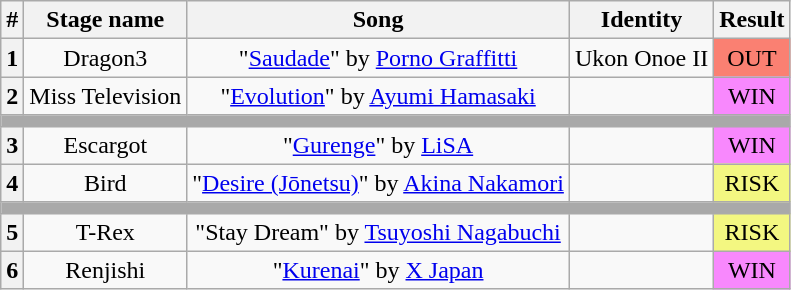<table class="wikitable plainrowheaders" style="text-align: center;">
<tr>
<th>#</th>
<th>Stage name</th>
<th>Song</th>
<th>Identity</th>
<th>Result</th>
</tr>
<tr>
<th>1</th>
<td>Dragon3</td>
<td>"<a href='#'>Saudade</a>" by <a href='#'>Porno Graffitti</a></td>
<td>Ukon Onoe II</td>
<td bgcolor=salmon>OUT</td>
</tr>
<tr>
<th>2</th>
<td>Miss Television</td>
<td>"<a href='#'>Evolution</a>" by <a href='#'>Ayumi Hamasaki</a></td>
<td></td>
<td bgcolor=#F888FD>WIN</td>
</tr>
<tr>
<th colspan="5" style="background:darkgrey"></th>
</tr>
<tr>
<th>3</th>
<td>Escargot</td>
<td>"<a href='#'>Gurenge</a>" by <a href='#'>LiSA</a></td>
<td></td>
<td bgcolor=#F888FD>WIN</td>
</tr>
<tr>
<th>4</th>
<td>Bird</td>
<td>"<a href='#'>Desire (Jōnetsu)</a>" by <a href='#'>Akina Nakamori</a></td>
<td></td>
<td bgcolor=#F3F781>RISK</td>
</tr>
<tr>
<th colspan="5" style="background:darkgrey"></th>
</tr>
<tr>
<th>5</th>
<td>T-Rex</td>
<td>"Stay Dream" by <a href='#'>Tsuyoshi Nagabuchi</a></td>
<td></td>
<td bgcolor=#F3F781>RISK</td>
</tr>
<tr>
<th>6</th>
<td>Renjishi</td>
<td>"<a href='#'>Kurenai</a>" by <a href='#'>X Japan</a></td>
<td></td>
<td bgcolor=#F888FD>WIN</td>
</tr>
</table>
